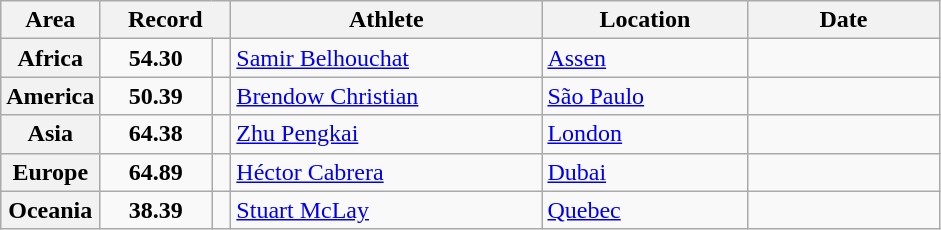<table class="wikitable">
<tr>
<th width="45">Area</th>
<th width="80" colspan="2">Record</th>
<th width="200">Athlete</th>
<th width="130">Location</th>
<th width="120">Date</th>
</tr>
<tr>
<th>Africa</th>
<td align="center"><strong>54.30</strong></td>
<td align="center"></td>
<td> <a href='#'>Samir Belhouchat</a></td>
<td> <a href='#'>Assen</a></td>
<td align="right"></td>
</tr>
<tr>
<th>America</th>
<td align="center"><strong>50.39</strong></td>
<td align="center"></td>
<td> <a href='#'>Brendow Christian</a></td>
<td> <a href='#'>São Paulo</a></td>
<td align="right"></td>
</tr>
<tr>
<th>Asia</th>
<td align="center"><strong>64.38</strong></td>
<td align="center"><strong></strong></td>
<td> <a href='#'>Zhu Pengkai</a></td>
<td> <a href='#'>London</a></td>
<td align="right"></td>
</tr>
<tr>
<th>Europe</th>
<td align="center"><strong>64.89</strong></td>
<td align="center"><strong></strong></td>
<td> <a href='#'>Héctor Cabrera</a></td>
<td> <a href='#'>Dubai</a></td>
<td align="right"></td>
</tr>
<tr>
<th>Oceania</th>
<td align="center"><strong>38.39</strong></td>
<td align="center"></td>
<td> <a href='#'>Stuart McLay</a></td>
<td> <a href='#'>Quebec</a></td>
<td align="right"></td>
</tr>
</table>
